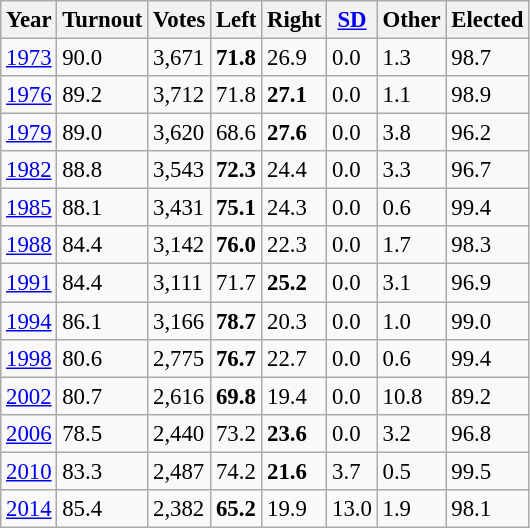<table class="wikitable sortable" style="font-size: 95%;">
<tr>
<th>Year</th>
<th>Turnout</th>
<th>Votes</th>
<th>Left</th>
<th>Right</th>
<th><a href='#'>SD</a></th>
<th>Other</th>
<th>Elected</th>
</tr>
<tr>
<td><a href='#'>1973</a></td>
<td>90.0</td>
<td>3,671</td>
<td><strong>71.8</strong></td>
<td>26.9</td>
<td>0.0</td>
<td>1.3</td>
<td>98.7</td>
</tr>
<tr>
<td><a href='#'>1976</a></td>
<td>89.2</td>
<td>3,712</td>
<td>71.8</td>
<td><strong>27.1</strong></td>
<td>0.0</td>
<td>1.1</td>
<td>98.9</td>
</tr>
<tr>
<td><a href='#'>1979</a></td>
<td>89.0</td>
<td>3,620</td>
<td>68.6</td>
<td><strong>27.6</strong></td>
<td>0.0</td>
<td>3.8</td>
<td>96.2</td>
</tr>
<tr>
<td><a href='#'>1982</a></td>
<td>88.8</td>
<td>3,543</td>
<td><strong>72.3</strong></td>
<td>24.4</td>
<td>0.0</td>
<td>3.3</td>
<td>96.7</td>
</tr>
<tr>
<td><a href='#'>1985</a></td>
<td>88.1</td>
<td>3,431</td>
<td><strong>75.1</strong></td>
<td>24.3</td>
<td>0.0</td>
<td>0.6</td>
<td>99.4</td>
</tr>
<tr>
<td><a href='#'>1988</a></td>
<td>84.4</td>
<td>3,142</td>
<td><strong>76.0</strong></td>
<td>22.3</td>
<td>0.0</td>
<td>1.7</td>
<td>98.3</td>
</tr>
<tr>
<td><a href='#'>1991</a></td>
<td>84.4</td>
<td>3,111</td>
<td>71.7</td>
<td><strong>25.2</strong></td>
<td>0.0</td>
<td>3.1</td>
<td>96.9</td>
</tr>
<tr>
<td><a href='#'>1994</a></td>
<td>86.1</td>
<td>3,166</td>
<td><strong>78.7</strong></td>
<td>20.3</td>
<td>0.0</td>
<td>1.0</td>
<td>99.0</td>
</tr>
<tr>
<td><a href='#'>1998</a></td>
<td>80.6</td>
<td>2,775</td>
<td><strong>76.7</strong></td>
<td>22.7</td>
<td>0.0</td>
<td>0.6</td>
<td>99.4</td>
</tr>
<tr>
<td><a href='#'>2002</a></td>
<td>80.7</td>
<td>2,616</td>
<td><strong>69.8</strong></td>
<td>19.4</td>
<td>0.0</td>
<td>10.8</td>
<td>89.2</td>
</tr>
<tr>
<td><a href='#'>2006</a></td>
<td>78.5</td>
<td>2,440</td>
<td>73.2</td>
<td><strong>23.6</strong></td>
<td>0.0</td>
<td>3.2</td>
<td>96.8</td>
</tr>
<tr>
<td><a href='#'>2010</a></td>
<td>83.3</td>
<td>2,487</td>
<td>74.2</td>
<td><strong>21.6</strong></td>
<td>3.7</td>
<td>0.5</td>
<td>99.5</td>
</tr>
<tr>
<td><a href='#'>2014</a></td>
<td>85.4</td>
<td>2,382</td>
<td><strong>65.2</strong></td>
<td>19.9</td>
<td>13.0</td>
<td>1.9</td>
<td>98.1</td>
</tr>
</table>
